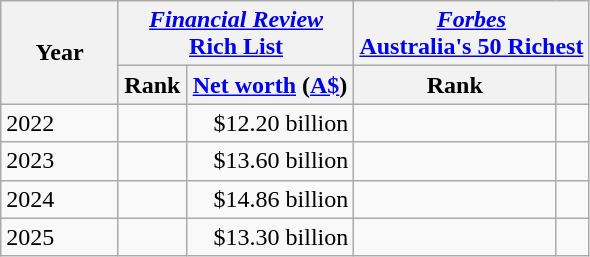<table class="wikitable">
<tr>
<th rowspan=2>Year</th>
<th colspan=2 width=40%><em><a href='#'>Financial Review</a></em><br><a href='#'>Rich List</a></th>
<th colspan=2 width=40%><em><a href='#'>Forbes</a></em><br><a href='#'>Australia's 50 Richest</a></th>
</tr>
<tr>
<th>Rank</th>
<th><a href='#'>Net worth</a> (<a href='#'>A$</a>)</th>
<th>Rank</th>
<th></th>
</tr>
<tr>
<td>2022</td>
<td align="center"></td>
<td align="right">$12.20 billion </td>
<td align="center"></td>
<td align="right"></td>
</tr>
<tr>
<td>2023</td>
<td align="center"></td>
<td align="right">$13.60 billion </td>
<td align="center"></td>
<td align="right"></td>
</tr>
<tr>
<td>2024</td>
<td align="center"></td>
<td align="right">$14.86 billion </td>
<td align="center"></td>
<td align="right"></td>
</tr>
<tr>
<td>2025</td>
<td align="center"></td>
<td align="right">$13.30 billion </td>
<td align="center"></td>
<td align="right"></td>
</tr>
</table>
